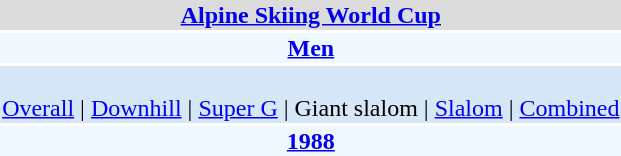<table align="right" class="toccolours" style="margin: 0 0 1em 1em;">
<tr>
<td colspan="2" align=center bgcolor=Gainsboro><strong><a href='#'>Alpine Skiing World Cup</a></strong></td>
</tr>
<tr>
<td colspan="2" align=center bgcolor=AliceBlue><strong><a href='#'>Men</a></strong></td>
</tr>
<tr>
<td colspan="2" align=center bgcolor=D6E8F8><br><a href='#'>Overall</a> | 
<a href='#'>Downhill</a> | 
<a href='#'>Super G</a> | 
Giant slalom | 
<a href='#'>Slalom</a> | 
<a href='#'>Combined</a></td>
</tr>
<tr>
<td colspan="2" align=center bgcolor=AliceBlue><strong><a href='#'>1988</a></strong></td>
</tr>
</table>
